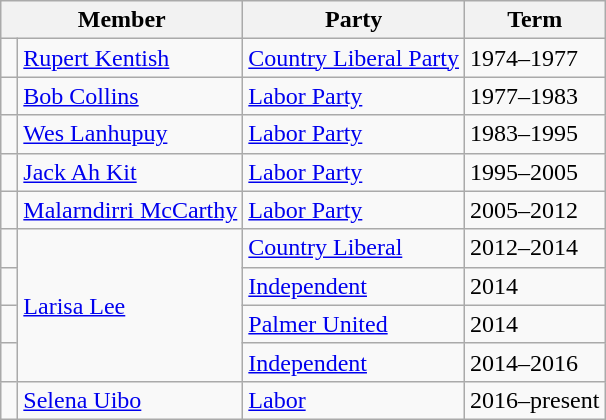<table class="wikitable">
<tr>
<th colspan="2">Member</th>
<th>Party</th>
<th>Term</th>
</tr>
<tr>
<td> </td>
<td><a href='#'>Rupert Kentish</a></td>
<td><a href='#'>Country Liberal Party</a></td>
<td>1974–1977</td>
</tr>
<tr>
<td> </td>
<td><a href='#'>Bob Collins</a></td>
<td><a href='#'>Labor Party</a></td>
<td>1977–1983</td>
</tr>
<tr>
<td> </td>
<td><a href='#'>Wes Lanhupuy</a></td>
<td><a href='#'>Labor Party</a></td>
<td>1983–1995</td>
</tr>
<tr>
<td> </td>
<td><a href='#'>Jack Ah Kit</a></td>
<td><a href='#'>Labor Party</a></td>
<td>1995–2005</td>
</tr>
<tr>
<td> </td>
<td><a href='#'>Malarndirri McCarthy</a></td>
<td><a href='#'>Labor Party</a></td>
<td>2005–2012</td>
</tr>
<tr>
<td> </td>
<td rowspan="4"><a href='#'>Larisa Lee</a></td>
<td><a href='#'>Country Liberal</a></td>
<td>2012–2014</td>
</tr>
<tr>
<td> </td>
<td><a href='#'>Independent</a></td>
<td>2014</td>
</tr>
<tr>
<td> </td>
<td><a href='#'>Palmer United</a></td>
<td>2014</td>
</tr>
<tr>
<td> </td>
<td><a href='#'>Independent</a></td>
<td>2014–2016</td>
</tr>
<tr>
<td> </td>
<td><a href='#'>Selena Uibo</a></td>
<td><a href='#'>Labor</a></td>
<td>2016–present</td>
</tr>
</table>
